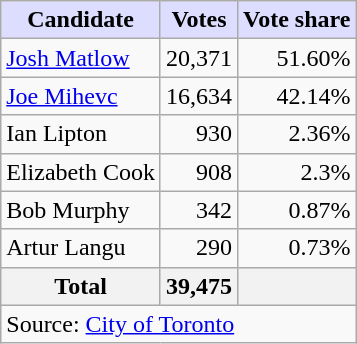<table class="wikitable plainrowheaders">
<tr>
<th scope="col" style="background:#ddf;">Candidate</th>
<th scope="col" style="background:#ddf;">Votes</th>
<th scope="col" style="background:#ddf;">Vote share</th>
</tr>
<tr>
<td scope="row"><a href='#'>Josh Matlow</a></td>
<td align="right">20,371</td>
<td align="right">51.60%</td>
</tr>
<tr>
<td scope="row"><a href='#'>Joe Mihevc</a></td>
<td align="right">16,634</td>
<td align="right">42.14%</td>
</tr>
<tr>
<td scope="row">Ian Lipton</td>
<td align="right">930</td>
<td align="right">2.36%</td>
</tr>
<tr>
<td scope="row">Elizabeth Cook</td>
<td align="right">908</td>
<td align="right">2.3%</td>
</tr>
<tr>
<td scope="row">Bob Murphy</td>
<td align="right">342</td>
<td align="right">0.87%</td>
</tr>
<tr>
<td scope="row">Artur Langu</td>
<td align="right">290</td>
<td align="right">0.73%</td>
</tr>
<tr>
<th scope="row"><strong>Total</strong></th>
<th align="right">39,475</th>
<th align="right"></th>
</tr>
<tr>
<td colspan="3">Source: <a href='#'>City of Toronto</a></td>
</tr>
</table>
